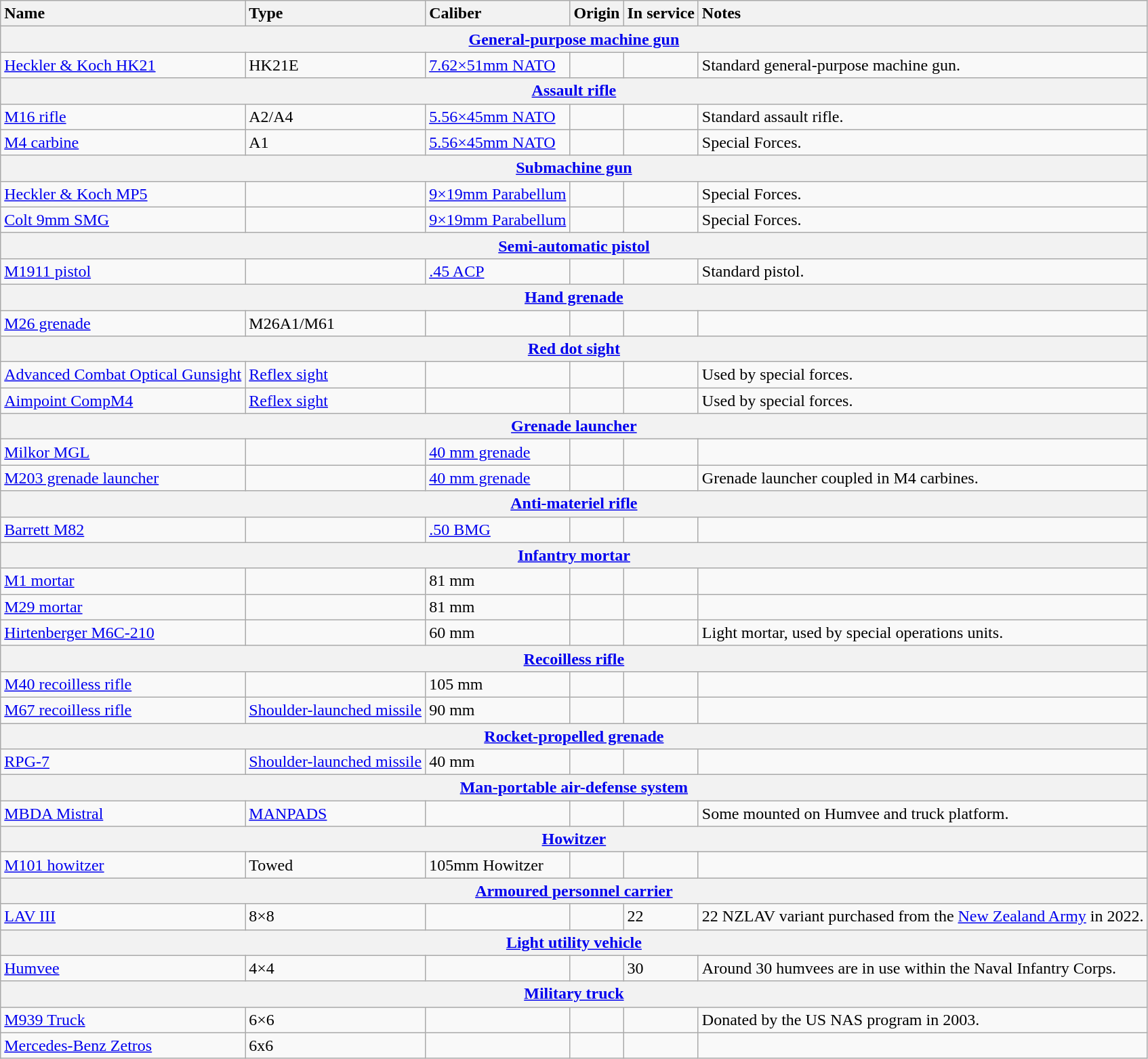<table class="wikitable">
<tr>
<th style="text-align: left;">Name</th>
<th style="text-align: left;">Type</th>
<th style="text-align: left;">Caliber</th>
<th style="text-align: left;">Origin</th>
<th style="text-align: left;">In service</th>
<th style="text-align: left;">Notes</th>
</tr>
<tr>
<th colspan=6 bgcolor="#f9f9f9"><a href='#'>General-purpose machine gun</a></th>
</tr>
<tr>
<td><a href='#'>Heckler & Koch HK21</a></td>
<td>HK21E</td>
<td><a href='#'>7.62×51mm NATO</a></td>
<td></td>
<td></td>
<td>Standard general-purpose machine gun.</td>
</tr>
<tr>
<th colspan=6 bgcolor="#f9f9f9"><a href='#'>Assault rifle</a></th>
</tr>
<tr>
<td><a href='#'>M16 rifle</a></td>
<td>A2/A4</td>
<td><a href='#'>5.56×45mm NATO</a></td>
<td></td>
<td></td>
<td>Standard assault rifle.</td>
</tr>
<tr>
<td><a href='#'>M4 carbine</a></td>
<td>A1</td>
<td><a href='#'>5.56×45mm NATO</a></td>
<td></td>
<td></td>
<td>Special Forces.</td>
</tr>
<tr>
<th colspan=6 bgcolor="#f9f9f9"><a href='#'>Submachine gun</a></th>
</tr>
<tr>
<td><a href='#'>Heckler & Koch MP5</a></td>
<td></td>
<td><a href='#'>9×19mm Parabellum</a></td>
<td></td>
<td></td>
<td>Special Forces.</td>
</tr>
<tr>
<td><a href='#'>Colt 9mm SMG</a></td>
<td></td>
<td><a href='#'>9×19mm Parabellum</a></td>
<td></td>
<td></td>
<td>Special Forces.</td>
</tr>
<tr>
<th colspan=6 bgcolor="#f9f9f9"><a href='#'>Semi-automatic pistol</a></th>
</tr>
<tr>
<td><a href='#'>M1911 pistol</a></td>
<td></td>
<td><a href='#'>.45 ACP</a></td>
<td></td>
<td></td>
<td>Standard pistol.</td>
</tr>
<tr>
<th colspan=6 bgcolor="#f9f9f9"><a href='#'>Hand grenade</a></th>
</tr>
<tr>
<td><a href='#'>M26 grenade</a></td>
<td>M26A1/M61</td>
<td></td>
<td></td>
<td></td>
<td></td>
</tr>
<tr>
<th colspan=6 bgcolor="#f9f9f9"><a href='#'>Red dot sight</a></th>
</tr>
<tr>
<td><a href='#'>Advanced Combat Optical Gunsight</a></td>
<td><a href='#'>Reflex sight</a></td>
<td></td>
<td></td>
<td></td>
<td>Used by special forces.</td>
</tr>
<tr>
<td><a href='#'>Aimpoint CompM4</a></td>
<td><a href='#'>Reflex sight</a></td>
<td></td>
<td></td>
<td></td>
<td>Used by special forces.</td>
</tr>
<tr>
<th colspan=6 bgcolor="#f9f9f9"><a href='#'>Grenade launcher</a></th>
</tr>
<tr>
<td><a href='#'>Milkor MGL</a></td>
<td></td>
<td><a href='#'>40 mm grenade</a></td>
<td></td>
<td></td>
<td></td>
</tr>
<tr>
<td><a href='#'>M203 grenade launcher</a></td>
<td></td>
<td><a href='#'>40 mm grenade</a></td>
<td></td>
<td></td>
<td>Grenade launcher coupled in M4 carbines.</td>
</tr>
<tr>
<th colspan=6 bgcolor="#f9f9f9"><a href='#'>Anti-materiel rifle</a></th>
</tr>
<tr>
<td><a href='#'>Barrett M82</a></td>
<td></td>
<td><a href='#'>.50 BMG</a></td>
<td></td>
<td></td>
<td></td>
</tr>
<tr>
<th colspan=6 bgcolor="#f9f9f9"><a href='#'>Infantry mortar</a></th>
</tr>
<tr>
<td><a href='#'>M1 mortar</a></td>
<td></td>
<td>81 mm</td>
<td></td>
<td></td>
<td></td>
</tr>
<tr>
<td><a href='#'>M29 mortar</a></td>
<td></td>
<td>81 mm</td>
<td></td>
<td></td>
<td></td>
</tr>
<tr>
<td><a href='#'>Hirtenberger M6C-210</a></td>
<td></td>
<td>60 mm</td>
<td></td>
<td></td>
<td>Light mortar, used by special operations units.</td>
</tr>
<tr>
<th colspan=6 bgcolor="#f9f9f9"><a href='#'>Recoilless rifle</a></th>
</tr>
<tr>
<td><a href='#'>M40 recoilless rifle</a></td>
<td></td>
<td>105 mm</td>
<td></td>
<td></td>
<td></td>
</tr>
<tr>
<td><a href='#'>M67 recoilless rifle</a></td>
<td><a href='#'>Shoulder-launched missile</a></td>
<td>90 mm</td>
<td></td>
<td></td>
<td></td>
</tr>
<tr>
<th colspan=6 bgcolor="#f9f9f9"><a href='#'>Rocket-propelled grenade</a></th>
</tr>
<tr>
<td><a href='#'>RPG-7</a></td>
<td><a href='#'>Shoulder-launched missile</a></td>
<td>40 mm</td>
<td></td>
<td></td>
<td></td>
</tr>
<tr>
<th colspan=6 bgcolor="#f9f9f9"><a href='#'>Man-portable air-defense system</a></th>
</tr>
<tr>
<td><a href='#'>MBDA Mistral</a></td>
<td><a href='#'>MANPADS</a></td>
<td></td>
<td></td>
<td></td>
<td>Some mounted on Humvee and truck platform.</td>
</tr>
<tr>
<th colspan=6 bgcolor="#f9f9f9"><a href='#'>Howitzer</a></th>
</tr>
<tr>
<td><a href='#'>M101 howitzer</a></td>
<td>Towed</td>
<td>105mm Howitzer</td>
<td></td>
<td></td>
<td></td>
</tr>
<tr>
<th colspan=6 bgcolor="#f9f9f9"><a href='#'>Armoured personnel carrier</a></th>
</tr>
<tr>
<td><a href='#'>LAV III</a></td>
<td>8×8</td>
<td></td>
<td></td>
<td>22</td>
<td>22 NZLAV variant purchased from the <a href='#'>New Zealand Army</a> in 2022.</td>
</tr>
<tr>
<th colspan=6 bgcolor="#f9f9f9"><a href='#'>Light utility vehicle</a></th>
</tr>
<tr>
<td><a href='#'>Humvee</a></td>
<td>4×4</td>
<td></td>
<td></td>
<td>30</td>
<td>Around 30 humvees are in use within the Naval Infantry Corps.</td>
</tr>
<tr>
<th colspan=6 bgcolor="#f9f9f9"><a href='#'>Military truck</a></th>
</tr>
<tr>
<td><a href='#'>M939 Truck</a></td>
<td>6×6</td>
<td></td>
<td></td>
<td></td>
<td>Donated by the US NAS program in 2003.</td>
</tr>
<tr>
<td><a href='#'>Mercedes-Benz Zetros</a></td>
<td>6x6</td>
<td></td>
<td></td>
<td></td>
<td></td>
</tr>
</table>
